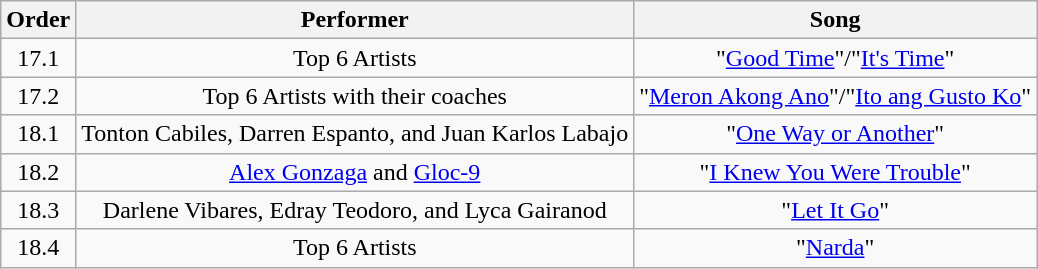<table class="wikitable" style="text-align:center;">
<tr>
<th>Order</th>
<th>Performer</th>
<th>Song</th>
</tr>
<tr>
<td>17.1</td>
<td>Top 6 Artists</td>
<td>"<a href='#'>Good Time</a>"/"<a href='#'>It's Time</a>"</td>
</tr>
<tr>
<td>17.2</td>
<td>Top 6 Artists with their coaches</td>
<td>"<a href='#'>Meron Akong Ano</a>"/"<a href='#'>Ito ang Gusto Ko</a>"</td>
</tr>
<tr>
<td>18.1</td>
<td>Tonton Cabiles, Darren Espanto, and Juan Karlos Labajo</td>
<td>"<a href='#'>One Way or Another</a>"</td>
</tr>
<tr>
<td>18.2</td>
<td><a href='#'>Alex Gonzaga</a> and <a href='#'>Gloc-9</a></td>
<td>"<a href='#'>I Knew You Were Trouble</a>"</td>
</tr>
<tr>
<td>18.3</td>
<td>Darlene Vibares, Edray Teodoro, and Lyca Gairanod</td>
<td>"<a href='#'>Let It Go</a>"</td>
</tr>
<tr>
<td>18.4</td>
<td>Top 6 Artists</td>
<td>"<a href='#'>Narda</a>"</td>
</tr>
</table>
